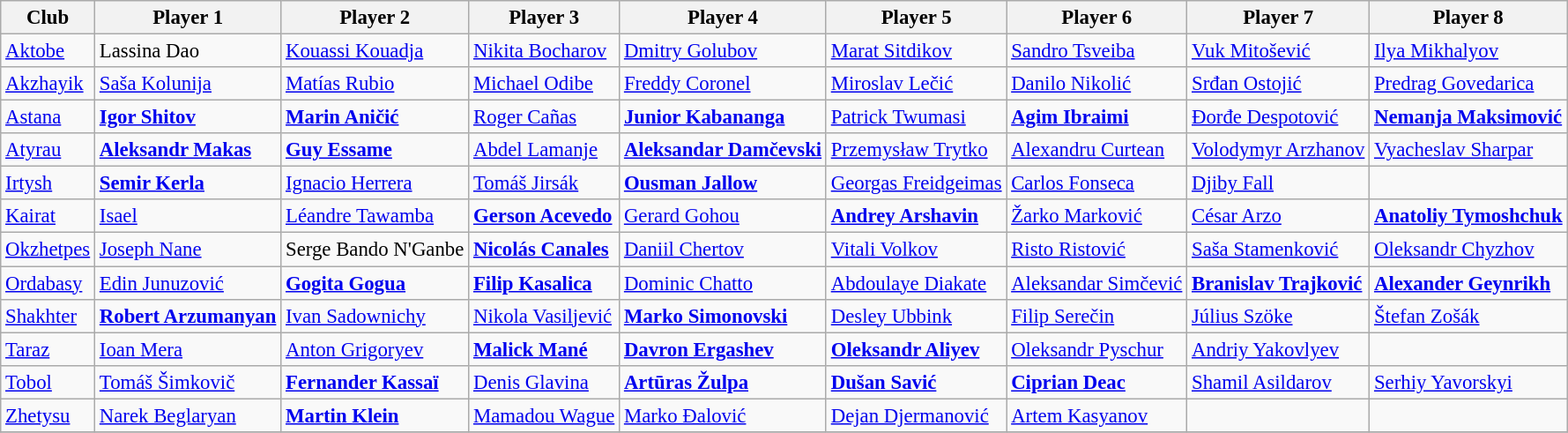<table class="wikitable" style="font-size:95%;">
<tr>
<th>Club</th>
<th>Player 1</th>
<th>Player 2</th>
<th>Player 3</th>
<th>Player 4</th>
<th>Player 5</th>
<th>Player 6</th>
<th>Player 7</th>
<th>Player 8</th>
</tr>
<tr>
<td><a href='#'>Aktobe</a></td>
<td> Lassina Dao</td>
<td> <a href='#'>Kouassi Kouadja</a></td>
<td> <a href='#'>Nikita Bocharov</a></td>
<td> <a href='#'>Dmitry Golubov</a></td>
<td> <a href='#'>Marat Sitdikov</a></td>
<td> <a href='#'>Sandro Tsveiba</a></td>
<td> <a href='#'>Vuk Mitošević</a></td>
<td> <a href='#'>Ilya Mikhalyov</a></td>
</tr>
<tr>
<td><a href='#'>Akzhayik</a></td>
<td> <a href='#'>Saša Kolunija</a></td>
<td> <a href='#'>Matías Rubio</a></td>
<td> <a href='#'>Michael Odibe</a></td>
<td> <a href='#'>Freddy Coronel</a></td>
<td> <a href='#'>Miroslav Lečić</a></td>
<td> <a href='#'>Danilo Nikolić</a></td>
<td> <a href='#'>Srđan Ostojić</a></td>
<td> <a href='#'>Predrag Govedarica</a></td>
</tr>
<tr>
<td><a href='#'>Astana</a></td>
<td> <strong><a href='#'>Igor Shitov</a></strong></td>
<td> <strong><a href='#'>Marin Aničić</a></strong></td>
<td> <a href='#'>Roger Cañas</a></td>
<td> <strong><a href='#'>Junior Kabananga</a></strong></td>
<td> <a href='#'>Patrick Twumasi</a></td>
<td> <strong><a href='#'>Agim Ibraimi</a></strong></td>
<td> <a href='#'>Đorđe Despotović</a></td>
<td> <strong><a href='#'>Nemanja Maksimović</a></strong></td>
</tr>
<tr>
<td><a href='#'>Atyrau</a></td>
<td> <strong><a href='#'>Aleksandr Makas</a></strong></td>
<td> <strong><a href='#'>Guy Essame</a></strong></td>
<td> <a href='#'>Abdel Lamanje</a></td>
<td> <strong><a href='#'>Aleksandar Damčevski</a></strong></td>
<td> <a href='#'>Przemysław Trytko</a></td>
<td> <a href='#'>Alexandru Curtean</a></td>
<td> <a href='#'>Volodymyr Arzhanov</a></td>
<td> <a href='#'>Vyacheslav Sharpar</a></td>
</tr>
<tr>
<td><a href='#'>Irtysh</a></td>
<td> <strong><a href='#'>Semir Kerla</a></strong></td>
<td> <a href='#'>Ignacio Herrera</a></td>
<td> <a href='#'>Tomáš Jirsák</a></td>
<td> <strong><a href='#'>Ousman Jallow</a></strong></td>
<td> <a href='#'>Georgas Freidgeimas</a></td>
<td> <a href='#'>Carlos Fonseca</a></td>
<td> <a href='#'>Djiby Fall</a></td>
<td></td>
</tr>
<tr>
<td><a href='#'>Kairat</a></td>
<td> <a href='#'>Isael</a></td>
<td> <a href='#'>Léandre Tawamba</a></td>
<td> <strong><a href='#'>Gerson Acevedo</a></strong></td>
<td> <a href='#'>Gerard Gohou</a></td>
<td> <strong><a href='#'>Andrey Arshavin</a></strong></td>
<td> <a href='#'>Žarko Marković</a></td>
<td> <a href='#'>César Arzo</a></td>
<td> <strong><a href='#'>Anatoliy Tymoshchuk</a></strong></td>
</tr>
<tr>
<td><a href='#'>Okzhetpes</a></td>
<td> <a href='#'>Joseph Nane</a></td>
<td> Serge Bando N'Ganbe</td>
<td> <strong><a href='#'>Nicolás Canales</a></strong></td>
<td> <a href='#'>Daniil Chertov</a></td>
<td> <a href='#'>Vitali Volkov</a></td>
<td> <a href='#'>Risto Ristović</a></td>
<td> <a href='#'>Saša Stamenković</a></td>
<td> <a href='#'>Oleksandr Chyzhov</a></td>
</tr>
<tr>
<td><a href='#'>Ordabasy</a></td>
<td> <a href='#'>Edin Junuzović</a></td>
<td> <strong><a href='#'>Gogita Gogua</a></strong></td>
<td> <strong><a href='#'>Filip Kasalica</a></strong></td>
<td> <a href='#'>Dominic Chatto</a></td>
<td> <a href='#'>Abdoulaye Diakate</a></td>
<td> <a href='#'>Aleksandar Simčević</a></td>
<td> <strong><a href='#'>Branislav Trajković</a></strong></td>
<td> <strong><a href='#'>Alexander Geynrikh</a></strong></td>
</tr>
<tr>
<td><a href='#'>Shakhter</a></td>
<td> <strong><a href='#'>Robert Arzumanyan</a></strong></td>
<td> <a href='#'>Ivan Sadownichy</a></td>
<td> <a href='#'>Nikola Vasiljević</a></td>
<td> <strong><a href='#'>Marko Simonovski</a></strong></td>
<td> <a href='#'>Desley Ubbink</a></td>
<td> <a href='#'>Filip Serečin</a></td>
<td> <a href='#'>Július Szöke</a></td>
<td> <a href='#'>Štefan Zošák</a></td>
</tr>
<tr>
<td><a href='#'>Taraz</a></td>
<td> <a href='#'>Ioan Mera</a></td>
<td> <a href='#'>Anton Grigoryev</a></td>
<td> <strong><a href='#'>Malick Mané</a></strong></td>
<td> <strong><a href='#'>Davron Ergashev</a></strong></td>
<td> <strong><a href='#'>Oleksandr Aliyev</a></strong></td>
<td> <a href='#'>Oleksandr Pyschur</a></td>
<td> <a href='#'>Andriy Yakovlyev</a></td>
<td></td>
</tr>
<tr>
<td><a href='#'>Tobol</a></td>
<td> <a href='#'>Tomáš Šimkovič</a></td>
<td> <strong><a href='#'>Fernander Kassaï</a></strong></td>
<td> <a href='#'>Denis Glavina</a></td>
<td> <strong><a href='#'>Artūras Žulpa</a></strong></td>
<td> <strong><a href='#'>Dušan Savić</a></strong></td>
<td> <strong><a href='#'>Ciprian Deac</a></strong></td>
<td> <a href='#'>Shamil Asildarov</a></td>
<td> <a href='#'>Serhiy Yavorskyi</a></td>
</tr>
<tr>
<td><a href='#'>Zhetysu</a></td>
<td> <a href='#'>Narek Beglaryan</a></td>
<td> <strong><a href='#'>Martin Klein</a></strong></td>
<td> <a href='#'>Mamadou Wague</a></td>
<td> <a href='#'>Marko Đalović</a></td>
<td> <a href='#'>Dejan Djermanović</a></td>
<td> <a href='#'>Artem Kasyanov</a></td>
<td></td>
<td></td>
</tr>
<tr>
</tr>
</table>
